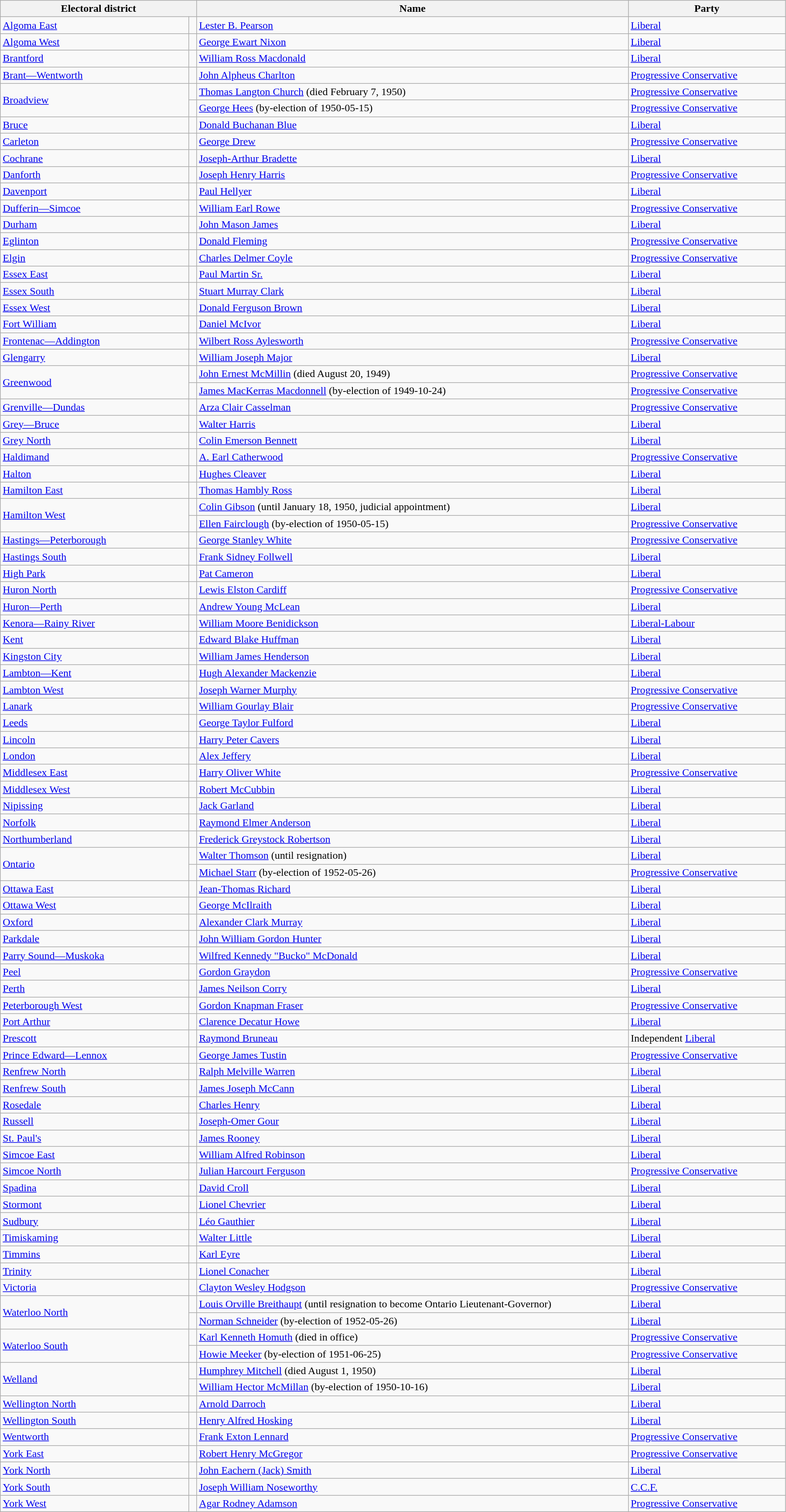<table class="wikitable" width=95%>
<tr>
<th colspan=2 width=25%>Electoral district</th>
<th>Name</th>
<th width=20%>Party</th>
</tr>
<tr>
<td width=24%><a href='#'>Algoma East</a></td>
<td></td>
<td><a href='#'>Lester B. Pearson</a></td>
<td><a href='#'>Liberal</a></td>
</tr>
<tr>
<td><a href='#'>Algoma West</a></td>
<td></td>
<td><a href='#'>George Ewart Nixon</a></td>
<td><a href='#'>Liberal</a></td>
</tr>
<tr>
<td><a href='#'>Brantford</a></td>
<td></td>
<td><a href='#'>William Ross Macdonald</a></td>
<td><a href='#'>Liberal</a></td>
</tr>
<tr>
<td><a href='#'>Brant—Wentworth</a></td>
<td></td>
<td><a href='#'>John Alpheus Charlton</a></td>
<td><a href='#'>Progressive Conservative</a></td>
</tr>
<tr>
<td rowspan=2><a href='#'>Broadview</a></td>
<td></td>
<td><a href='#'>Thomas Langton Church</a> (died February 7, 1950)</td>
<td><a href='#'>Progressive Conservative</a></td>
</tr>
<tr>
<td></td>
<td><a href='#'>George Hees</a> (by-election of 1950-05-15)</td>
<td><a href='#'>Progressive Conservative</a></td>
</tr>
<tr>
<td><a href='#'>Bruce</a></td>
<td></td>
<td><a href='#'>Donald Buchanan Blue</a></td>
<td><a href='#'>Liberal</a></td>
</tr>
<tr>
<td><a href='#'>Carleton</a></td>
<td></td>
<td><a href='#'>George Drew</a></td>
<td><a href='#'>Progressive Conservative</a></td>
</tr>
<tr>
<td><a href='#'>Cochrane</a></td>
<td></td>
<td><a href='#'>Joseph-Arthur Bradette</a></td>
<td><a href='#'>Liberal</a></td>
</tr>
<tr>
<td><a href='#'>Danforth</a></td>
<td></td>
<td><a href='#'>Joseph Henry Harris</a></td>
<td><a href='#'>Progressive Conservative</a></td>
</tr>
<tr>
<td><a href='#'>Davenport</a></td>
<td></td>
<td><a href='#'>Paul Hellyer</a></td>
<td><a href='#'>Liberal</a></td>
</tr>
<tr>
<td><a href='#'>Dufferin—Simcoe</a></td>
<td></td>
<td><a href='#'>William Earl Rowe</a></td>
<td><a href='#'>Progressive Conservative</a></td>
</tr>
<tr>
<td><a href='#'>Durham</a></td>
<td></td>
<td><a href='#'>John Mason James</a></td>
<td><a href='#'>Liberal</a></td>
</tr>
<tr>
<td><a href='#'>Eglinton</a></td>
<td></td>
<td><a href='#'>Donald Fleming</a></td>
<td><a href='#'>Progressive Conservative</a></td>
</tr>
<tr>
<td><a href='#'>Elgin</a></td>
<td></td>
<td><a href='#'>Charles Delmer Coyle</a></td>
<td><a href='#'>Progressive Conservative</a></td>
</tr>
<tr>
<td><a href='#'>Essex East</a></td>
<td></td>
<td><a href='#'>Paul Martin Sr.</a></td>
<td><a href='#'>Liberal</a></td>
</tr>
<tr>
<td><a href='#'>Essex South</a></td>
<td></td>
<td><a href='#'>Stuart Murray Clark</a></td>
<td><a href='#'>Liberal</a></td>
</tr>
<tr>
<td><a href='#'>Essex West</a></td>
<td></td>
<td><a href='#'>Donald Ferguson Brown</a></td>
<td><a href='#'>Liberal</a></td>
</tr>
<tr>
<td><a href='#'>Fort William</a></td>
<td></td>
<td><a href='#'>Daniel McIvor</a></td>
<td><a href='#'>Liberal</a></td>
</tr>
<tr>
<td><a href='#'>Frontenac—Addington</a></td>
<td></td>
<td><a href='#'>Wilbert Ross Aylesworth</a></td>
<td><a href='#'>Progressive Conservative</a></td>
</tr>
<tr>
<td><a href='#'>Glengarry</a></td>
<td></td>
<td><a href='#'>William Joseph Major</a></td>
<td><a href='#'>Liberal</a></td>
</tr>
<tr>
<td rowspan=2><a href='#'>Greenwood</a></td>
<td></td>
<td><a href='#'>John Ernest McMillin</a> (died August 20, 1949)</td>
<td><a href='#'>Progressive Conservative</a></td>
</tr>
<tr>
<td></td>
<td><a href='#'>James MacKerras Macdonnell</a> (by-election of 1949-10-24)</td>
<td><a href='#'>Progressive Conservative</a></td>
</tr>
<tr>
<td><a href='#'>Grenville—Dundas</a></td>
<td></td>
<td><a href='#'>Arza Clair Casselman</a></td>
<td><a href='#'>Progressive Conservative</a></td>
</tr>
<tr>
<td><a href='#'>Grey—Bruce</a></td>
<td></td>
<td><a href='#'>Walter Harris</a></td>
<td><a href='#'>Liberal</a></td>
</tr>
<tr>
<td><a href='#'>Grey North</a></td>
<td></td>
<td><a href='#'>Colin Emerson Bennett</a></td>
<td><a href='#'>Liberal</a></td>
</tr>
<tr>
<td><a href='#'>Haldimand</a></td>
<td></td>
<td><a href='#'>A. Earl Catherwood</a></td>
<td><a href='#'>Progressive Conservative</a></td>
</tr>
<tr>
<td><a href='#'>Halton</a></td>
<td></td>
<td><a href='#'>Hughes Cleaver</a></td>
<td><a href='#'>Liberal</a></td>
</tr>
<tr>
<td><a href='#'>Hamilton East</a></td>
<td></td>
<td><a href='#'>Thomas Hambly Ross</a></td>
<td><a href='#'>Liberal</a></td>
</tr>
<tr>
<td rowspan=2><a href='#'>Hamilton West</a></td>
<td></td>
<td><a href='#'>Colin Gibson</a> (until January 18, 1950, judicial appointment)</td>
<td><a href='#'>Liberal</a></td>
</tr>
<tr>
<td></td>
<td><a href='#'>Ellen Fairclough</a> (by-election of 1950-05-15)</td>
<td><a href='#'>Progressive Conservative</a></td>
</tr>
<tr>
<td><a href='#'>Hastings—Peterborough</a></td>
<td></td>
<td><a href='#'>George Stanley White</a></td>
<td><a href='#'>Progressive Conservative</a></td>
</tr>
<tr>
<td><a href='#'>Hastings South</a></td>
<td></td>
<td><a href='#'>Frank Sidney Follwell</a></td>
<td><a href='#'>Liberal</a></td>
</tr>
<tr>
<td><a href='#'>High Park</a></td>
<td></td>
<td><a href='#'>Pat Cameron</a></td>
<td><a href='#'>Liberal</a></td>
</tr>
<tr>
<td><a href='#'>Huron North</a></td>
<td></td>
<td><a href='#'>Lewis Elston Cardiff</a></td>
<td><a href='#'>Progressive Conservative</a></td>
</tr>
<tr>
<td><a href='#'>Huron—Perth</a></td>
<td></td>
<td><a href='#'>Andrew Young McLean</a></td>
<td><a href='#'>Liberal</a></td>
</tr>
<tr>
<td><a href='#'>Kenora—Rainy River</a></td>
<td></td>
<td><a href='#'>William Moore Benidickson</a></td>
<td><a href='#'>Liberal-Labour</a></td>
</tr>
<tr>
<td><a href='#'>Kent</a></td>
<td></td>
<td><a href='#'>Edward Blake Huffman</a></td>
<td><a href='#'>Liberal</a></td>
</tr>
<tr>
<td><a href='#'>Kingston City</a></td>
<td></td>
<td><a href='#'>William James Henderson</a></td>
<td><a href='#'>Liberal</a></td>
</tr>
<tr>
<td><a href='#'>Lambton—Kent</a></td>
<td></td>
<td><a href='#'>Hugh Alexander Mackenzie</a></td>
<td><a href='#'>Liberal</a></td>
</tr>
<tr>
<td><a href='#'>Lambton West</a></td>
<td></td>
<td><a href='#'>Joseph Warner Murphy</a></td>
<td><a href='#'>Progressive Conservative</a></td>
</tr>
<tr>
<td><a href='#'>Lanark</a></td>
<td></td>
<td><a href='#'>William Gourlay Blair</a></td>
<td><a href='#'>Progressive Conservative</a></td>
</tr>
<tr>
<td><a href='#'>Leeds</a></td>
<td></td>
<td><a href='#'>George Taylor Fulford</a></td>
<td><a href='#'>Liberal</a></td>
</tr>
<tr>
<td><a href='#'>Lincoln</a></td>
<td></td>
<td><a href='#'>Harry Peter Cavers</a></td>
<td><a href='#'>Liberal</a></td>
</tr>
<tr>
<td><a href='#'>London</a></td>
<td></td>
<td><a href='#'>Alex Jeffery</a></td>
<td><a href='#'>Liberal</a></td>
</tr>
<tr>
<td><a href='#'>Middlesex East</a></td>
<td></td>
<td><a href='#'>Harry Oliver White</a></td>
<td><a href='#'>Progressive Conservative</a></td>
</tr>
<tr>
<td><a href='#'>Middlesex West</a></td>
<td></td>
<td><a href='#'>Robert McCubbin</a></td>
<td><a href='#'>Liberal</a></td>
</tr>
<tr>
<td><a href='#'>Nipissing</a></td>
<td></td>
<td><a href='#'>Jack Garland</a></td>
<td><a href='#'>Liberal</a></td>
</tr>
<tr>
<td><a href='#'>Norfolk</a></td>
<td></td>
<td><a href='#'>Raymond Elmer Anderson</a></td>
<td><a href='#'>Liberal</a></td>
</tr>
<tr>
<td><a href='#'>Northumberland</a></td>
<td></td>
<td><a href='#'>Frederick Greystock Robertson</a></td>
<td><a href='#'>Liberal</a></td>
</tr>
<tr>
<td rowspan=2><a href='#'>Ontario</a></td>
<td></td>
<td><a href='#'>Walter Thomson</a> (until resignation)</td>
<td><a href='#'>Liberal</a></td>
</tr>
<tr>
<td></td>
<td><a href='#'>Michael Starr</a> (by-election of 1952-05-26)</td>
<td><a href='#'>Progressive Conservative</a></td>
</tr>
<tr>
<td><a href='#'>Ottawa East</a></td>
<td></td>
<td><a href='#'>Jean-Thomas Richard</a></td>
<td><a href='#'>Liberal</a></td>
</tr>
<tr>
<td><a href='#'>Ottawa West</a></td>
<td></td>
<td><a href='#'>George McIlraith</a></td>
<td><a href='#'>Liberal</a></td>
</tr>
<tr>
<td><a href='#'>Oxford</a></td>
<td></td>
<td><a href='#'>Alexander Clark Murray</a></td>
<td><a href='#'>Liberal</a></td>
</tr>
<tr>
<td><a href='#'>Parkdale</a></td>
<td></td>
<td><a href='#'>John William Gordon Hunter</a></td>
<td><a href='#'>Liberal</a></td>
</tr>
<tr>
<td><a href='#'>Parry Sound—Muskoka</a></td>
<td></td>
<td><a href='#'>Wilfred Kennedy "Bucko" McDonald</a></td>
<td><a href='#'>Liberal</a></td>
</tr>
<tr>
<td><a href='#'>Peel</a></td>
<td></td>
<td><a href='#'>Gordon Graydon</a></td>
<td><a href='#'>Progressive Conservative</a></td>
</tr>
<tr>
<td><a href='#'>Perth</a></td>
<td></td>
<td><a href='#'>James Neilson Corry</a></td>
<td><a href='#'>Liberal</a></td>
</tr>
<tr>
<td><a href='#'>Peterborough West</a></td>
<td></td>
<td><a href='#'>Gordon Knapman Fraser</a></td>
<td><a href='#'>Progressive Conservative</a></td>
</tr>
<tr>
<td><a href='#'>Port Arthur</a></td>
<td></td>
<td><a href='#'>Clarence Decatur Howe</a></td>
<td><a href='#'>Liberal</a></td>
</tr>
<tr>
<td><a href='#'>Prescott</a></td>
<td></td>
<td><a href='#'>Raymond Bruneau</a></td>
<td>Independent <a href='#'>Liberal</a></td>
</tr>
<tr>
<td><a href='#'>Prince Edward—Lennox</a></td>
<td></td>
<td><a href='#'>George James Tustin</a></td>
<td><a href='#'>Progressive Conservative</a></td>
</tr>
<tr>
<td><a href='#'>Renfrew North</a></td>
<td></td>
<td><a href='#'>Ralph Melville Warren</a></td>
<td><a href='#'>Liberal</a></td>
</tr>
<tr>
<td><a href='#'>Renfrew South</a></td>
<td></td>
<td><a href='#'>James Joseph McCann</a></td>
<td><a href='#'>Liberal</a></td>
</tr>
<tr>
<td><a href='#'>Rosedale</a></td>
<td></td>
<td><a href='#'>Charles Henry</a></td>
<td><a href='#'>Liberal</a></td>
</tr>
<tr>
<td><a href='#'>Russell</a></td>
<td></td>
<td><a href='#'>Joseph-Omer Gour</a></td>
<td><a href='#'>Liberal</a></td>
</tr>
<tr>
<td><a href='#'>St. Paul's</a></td>
<td></td>
<td><a href='#'>James Rooney</a></td>
<td><a href='#'>Liberal</a></td>
</tr>
<tr>
<td><a href='#'>Simcoe East</a></td>
<td></td>
<td><a href='#'>William Alfred Robinson</a></td>
<td><a href='#'>Liberal</a></td>
</tr>
<tr>
<td><a href='#'>Simcoe North</a></td>
<td></td>
<td><a href='#'>Julian Harcourt Ferguson</a></td>
<td><a href='#'>Progressive Conservative</a></td>
</tr>
<tr>
<td><a href='#'>Spadina</a></td>
<td></td>
<td><a href='#'>David Croll</a></td>
<td><a href='#'>Liberal</a></td>
</tr>
<tr>
<td><a href='#'>Stormont</a></td>
<td></td>
<td><a href='#'>Lionel Chevrier</a></td>
<td><a href='#'>Liberal</a></td>
</tr>
<tr>
<td><a href='#'>Sudbury</a></td>
<td></td>
<td><a href='#'>Léo Gauthier</a></td>
<td><a href='#'>Liberal</a></td>
</tr>
<tr>
<td><a href='#'>Timiskaming</a></td>
<td></td>
<td><a href='#'>Walter Little</a></td>
<td><a href='#'>Liberal</a></td>
</tr>
<tr>
<td><a href='#'>Timmins</a></td>
<td></td>
<td><a href='#'>Karl Eyre</a></td>
<td><a href='#'>Liberal</a></td>
</tr>
<tr>
<td><a href='#'>Trinity</a></td>
<td></td>
<td><a href='#'>Lionel Conacher</a></td>
<td><a href='#'>Liberal</a></td>
</tr>
<tr>
<td><a href='#'>Victoria</a></td>
<td></td>
<td><a href='#'>Clayton Wesley Hodgson</a></td>
<td><a href='#'>Progressive Conservative</a></td>
</tr>
<tr>
<td rowspan=2><a href='#'>Waterloo North</a></td>
<td></td>
<td><a href='#'>Louis Orville Breithaupt</a> (until resignation to become Ontario Lieutenant-Governor)</td>
<td><a href='#'>Liberal</a></td>
</tr>
<tr>
<td></td>
<td><a href='#'>Norman Schneider</a> (by-election of 1952-05-26)</td>
<td><a href='#'>Liberal</a></td>
</tr>
<tr>
<td rowspan=2><a href='#'>Waterloo South</a></td>
<td></td>
<td><a href='#'>Karl Kenneth Homuth</a> (died in office)</td>
<td><a href='#'>Progressive Conservative</a></td>
</tr>
<tr>
<td></td>
<td><a href='#'>Howie Meeker</a> (by-election of 1951-06-25)</td>
<td><a href='#'>Progressive Conservative</a></td>
</tr>
<tr>
<td rowspan=2><a href='#'>Welland</a></td>
<td></td>
<td><a href='#'>Humphrey Mitchell</a> (died August 1, 1950)</td>
<td><a href='#'>Liberal</a></td>
</tr>
<tr>
<td></td>
<td><a href='#'>William Hector McMillan</a> (by-election of 1950-10-16)</td>
<td><a href='#'>Liberal</a></td>
</tr>
<tr>
<td><a href='#'>Wellington North</a></td>
<td></td>
<td><a href='#'>Arnold Darroch</a></td>
<td><a href='#'>Liberal</a></td>
</tr>
<tr>
<td><a href='#'>Wellington South</a></td>
<td></td>
<td><a href='#'>Henry Alfred Hosking</a></td>
<td><a href='#'>Liberal</a></td>
</tr>
<tr>
<td><a href='#'>Wentworth</a></td>
<td></td>
<td><a href='#'>Frank Exton Lennard</a></td>
<td><a href='#'>Progressive Conservative</a></td>
</tr>
<tr>
<td><a href='#'>York East</a></td>
<td></td>
<td><a href='#'>Robert Henry McGregor</a></td>
<td><a href='#'>Progressive Conservative</a></td>
</tr>
<tr>
<td><a href='#'>York North</a></td>
<td></td>
<td><a href='#'>John Eachern (Jack) Smith</a></td>
<td><a href='#'>Liberal</a></td>
</tr>
<tr>
<td><a href='#'>York South</a></td>
<td></td>
<td><a href='#'>Joseph William Noseworthy</a></td>
<td><a href='#'>C.C.F.</a></td>
</tr>
<tr>
<td><a href='#'>York West</a></td>
<td></td>
<td><a href='#'>Agar Rodney Adamson</a></td>
<td><a href='#'>Progressive Conservative</a></td>
</tr>
</table>
